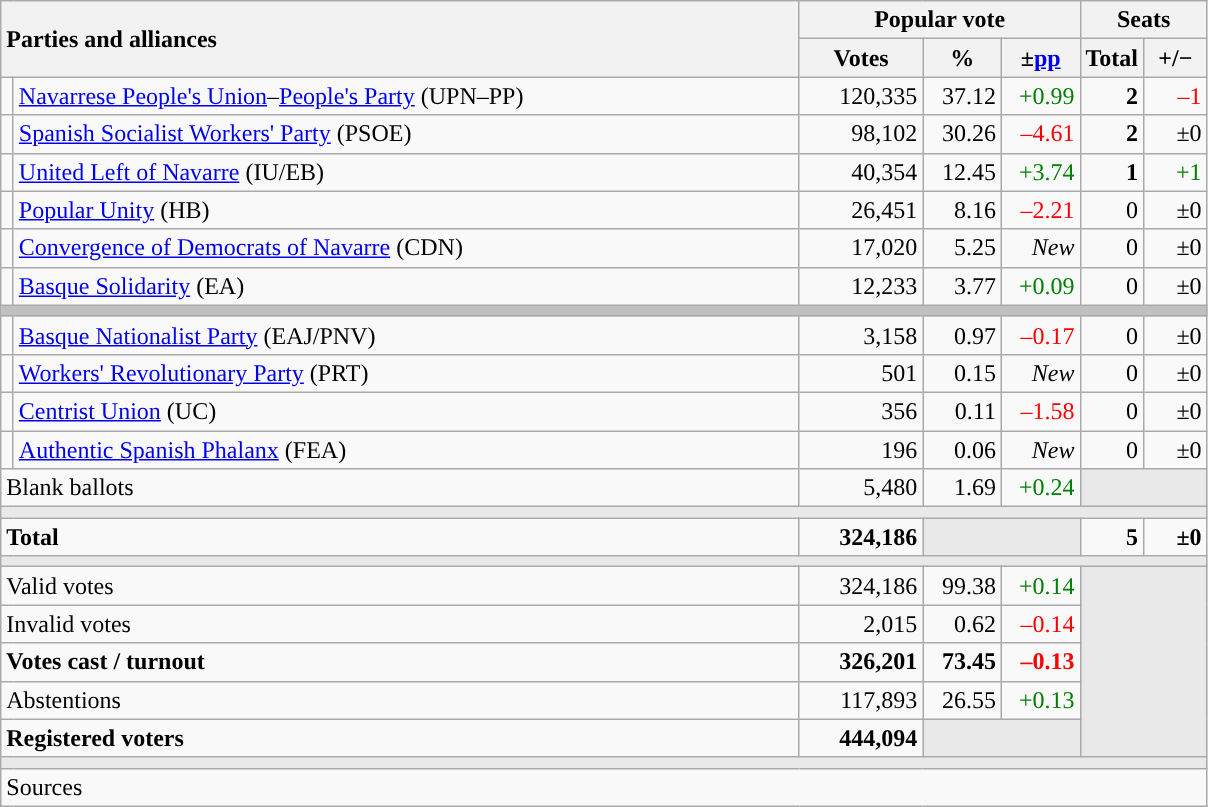<table class="wikitable" style="text-align:right;">
<tr>
<th style="text-align:left;" rowspan="2" colspan="2" width="525">Parties and alliances</th>
<th colspan="3">Popular vote</th>
<th colspan="2">Seats</th>
</tr>
<tr>
<th width="75">Votes</th>
<th width="45">%</th>
<th width="45">±<a href='#'>pp</a></th>
<th width="35">Total</th>
<th width="35">+/−</th>
</tr>
<tr>
<td width="1" style="color:inherit;background:"></td>
<td align="left"><a href='#'>Navarrese People's Union</a>–<a href='#'>People's Party</a> (UPN–PP)</td>
<td>120,335</td>
<td>37.12</td>
<td style="color:green;">+0.99</td>
<td><strong>2</strong></td>
<td style="color:red;">–1</td>
</tr>
<tr>
<td style="color:inherit;background:"></td>
<td align="left"><a href='#'>Spanish Socialist Workers' Party</a> (PSOE)</td>
<td>98,102</td>
<td>30.26</td>
<td style="color:red;">–4.61</td>
<td><strong>2</strong></td>
<td>±0</td>
</tr>
<tr>
<td style="color:inherit;background:"></td>
<td align="left"><a href='#'>United Left of Navarre</a> (IU/EB)</td>
<td>40,354</td>
<td>12.45</td>
<td style="color:green;">+3.74</td>
<td><strong>1</strong></td>
<td style="color:green;">+1</td>
</tr>
<tr>
<td style="color:inherit;background:"></td>
<td align="left"><a href='#'>Popular Unity</a> (HB)</td>
<td>26,451</td>
<td>8.16</td>
<td style="color:red;">–2.21</td>
<td>0</td>
<td>±0</td>
</tr>
<tr>
<td style="color:inherit;background:"></td>
<td align="left"><a href='#'>Convergence of Democrats of Navarre</a> (CDN)</td>
<td>17,020</td>
<td>5.25</td>
<td><em>New</em></td>
<td>0</td>
<td>±0</td>
</tr>
<tr>
<td style="color:inherit;background:"></td>
<td align="left"><a href='#'>Basque Solidarity</a> (EA)</td>
<td>12,233</td>
<td>3.77</td>
<td style="color:green;">+0.09</td>
<td>0</td>
<td>±0</td>
</tr>
<tr>
<td colspan="7" bgcolor="#C0C0C0"></td>
</tr>
<tr>
<td style="color:inherit;background:"></td>
<td align="left"><a href='#'>Basque Nationalist Party</a> (EAJ/PNV)</td>
<td>3,158</td>
<td>0.97</td>
<td style="color:red;">–0.17</td>
<td>0</td>
<td>±0</td>
</tr>
<tr>
<td style="color:inherit;background:"></td>
<td align="left"><a href='#'>Workers' Revolutionary Party</a> (PRT)</td>
<td>501</td>
<td>0.15</td>
<td><em>New</em></td>
<td>0</td>
<td>±0</td>
</tr>
<tr>
<td style="color:inherit;background:"></td>
<td align="left"><a href='#'>Centrist Union</a> (UC)</td>
<td>356</td>
<td>0.11</td>
<td style="color:red;">–1.58</td>
<td>0</td>
<td>±0</td>
</tr>
<tr>
<td style="color:inherit;background:"></td>
<td align="left"><a href='#'>Authentic Spanish Phalanx</a> (FEA)</td>
<td>196</td>
<td>0.06</td>
<td><em>New</em></td>
<td>0</td>
<td>±0</td>
</tr>
<tr>
<td align="left" colspan="2">Blank ballots</td>
<td>5,480</td>
<td>1.69</td>
<td style="color:green;">+0.24</td>
<td bgcolor="#E9E9E9" colspan="2"></td>
</tr>
<tr>
<td colspan="7" bgcolor="#E9E9E9"></td>
</tr>
<tr style="font-weight:bold;">
<td align="left" colspan="2">Total</td>
<td>324,186</td>
<td bgcolor="#E9E9E9" colspan="2"></td>
<td>5</td>
<td>±0</td>
</tr>
<tr>
<td colspan="7" bgcolor="#E9E9E9"></td>
</tr>
<tr>
<td align="left" colspan="2">Valid votes</td>
<td>324,186</td>
<td>99.38</td>
<td style="color:green;">+0.14</td>
<td bgcolor="#E9E9E9" colspan="2" rowspan="5"></td>
</tr>
<tr>
<td align="left" colspan="2">Invalid votes</td>
<td>2,015</td>
<td>0.62</td>
<td style="color:red;">–0.14</td>
</tr>
<tr style="font-weight:bold;">
<td align="left" colspan="2">Votes cast / turnout</td>
<td>326,201</td>
<td>73.45</td>
<td style="color:red;">–0.13</td>
</tr>
<tr>
<td align="left" colspan="2">Abstentions</td>
<td>117,893</td>
<td>26.55</td>
<td style="color:green;">+0.13</td>
</tr>
<tr style="font-weight:bold;">
<td align="left" colspan="2">Registered voters</td>
<td>444,094</td>
<td bgcolor="#E9E9E9" colspan="2"></td>
</tr>
<tr>
<td colspan="7" bgcolor="#E9E9E9"></td>
</tr>
<tr>
<td align="left" colspan="7">Sources</td>
</tr>
</table>
